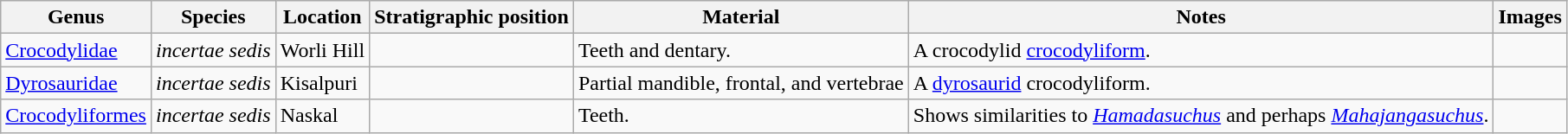<table class="wikitable" align="center">
<tr>
<th>Genus</th>
<th>Species</th>
<th>Location</th>
<th>Stratigraphic position</th>
<th>Material</th>
<th>Notes</th>
<th>Images</th>
</tr>
<tr>
<td><a href='#'>Crocodylidae</a></td>
<td><em>incertae sedis</em></td>
<td>Worli Hill</td>
<td></td>
<td>Teeth and dentary.</td>
<td>A crocodylid <a href='#'>crocodyliform</a>.</td>
<td></td>
</tr>
<tr>
<td><a href='#'>Dyrosauridae</a></td>
<td><em>incertae sedis</em></td>
<td>Kisalpuri</td>
<td></td>
<td>Partial mandible, frontal, and vertebrae</td>
<td>A <a href='#'>dyrosaurid</a> crocodyliform.</td>
<td></td>
</tr>
<tr>
<td><a href='#'>Crocodyliformes</a></td>
<td><em>incertae sedis</em></td>
<td>Naskal</td>
<td></td>
<td>Teeth.</td>
<td>Shows similarities to <em><a href='#'>Hamadasuchus</a></em> and perhaps <em><a href='#'>Mahajangasuchus</a></em>.</td>
<td></td>
</tr>
</table>
